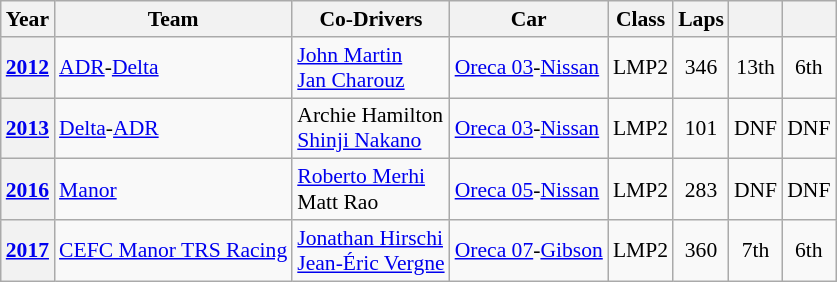<table class="wikitable" style="text-align:center; font-size:90%">
<tr>
<th>Year</th>
<th>Team</th>
<th>Co-Drivers</th>
<th>Car</th>
<th>Class</th>
<th>Laps</th>
<th></th>
<th></th>
</tr>
<tr>
<th><a href='#'>2012</a></th>
<td align="left" nowrap> <a href='#'>ADR</a>-<a href='#'>Delta</a></td>
<td align="left" nowrap> <a href='#'>John Martin</a><br> <a href='#'>Jan Charouz</a></td>
<td align="left" nowrap><a href='#'>Oreca 03</a>-<a href='#'>Nissan</a></td>
<td>LMP2</td>
<td>346</td>
<td>13th</td>
<td>6th</td>
</tr>
<tr>
<th><a href='#'>2013</a></th>
<td align="left" nowrap> <a href='#'>Delta</a>-<a href='#'>ADR</a></td>
<td align="left" nowrap> Archie Hamilton<br> <a href='#'>Shinji Nakano</a></td>
<td align="left" nowrap><a href='#'>Oreca 03</a>-<a href='#'>Nissan</a></td>
<td>LMP2</td>
<td>101</td>
<td>DNF</td>
<td>DNF</td>
</tr>
<tr>
<th><a href='#'>2016</a></th>
<td align="left" nowrap> <a href='#'>Manor</a></td>
<td align="left" nowrap> <a href='#'>Roberto Merhi</a><br> Matt Rao</td>
<td align="left" nowrap><a href='#'>Oreca 05</a>-<a href='#'>Nissan</a></td>
<td>LMP2</td>
<td>283</td>
<td>DNF</td>
<td>DNF</td>
</tr>
<tr>
<th><a href='#'>2017</a></th>
<td align="left" nowrap> <a href='#'>CEFC Manor TRS Racing</a></td>
<td align="left" nowrap> <a href='#'>Jonathan Hirschi</a><br> <a href='#'>Jean-Éric Vergne</a></td>
<td align="left" nowrap><a href='#'>Oreca 07</a>-<a href='#'>Gibson</a></td>
<td>LMP2</td>
<td>360</td>
<td>7th</td>
<td>6th</td>
</tr>
</table>
